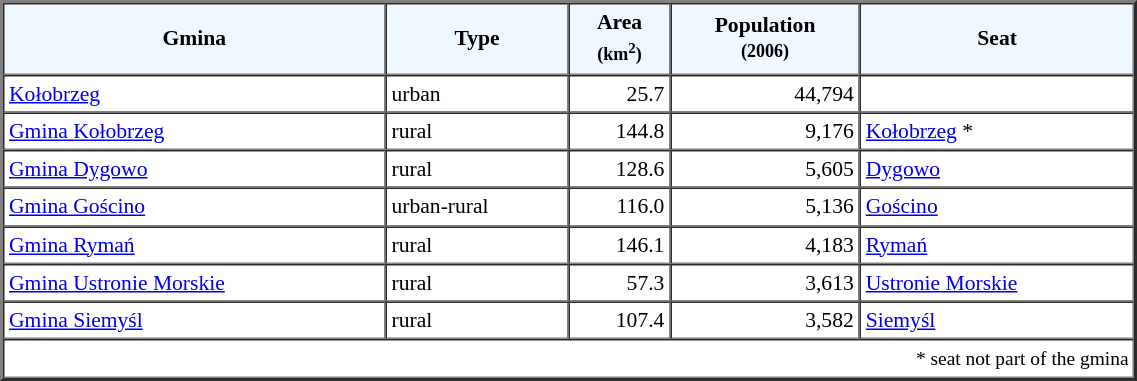<table width="60%" border="2" cellpadding="3" cellspacing="0" style="font-size:90%;line-height:120%;">
<tr bgcolor="F0F8FF">
<td style="text-align:center;"><strong>Gmina</strong></td>
<td style="text-align:center;"><strong>Type</strong></td>
<td style="text-align:center;"><strong>Area<br><small>(km<sup>2</sup>)</small></strong></td>
<td style="text-align:center;"><strong>Population<br><small>(2006)</small></strong></td>
<td style="text-align:center;"><strong>Seat</strong></td>
</tr>
<tr>
<td><a href='#'>Kołobrzeg</a></td>
<td>urban</td>
<td style="text-align:right;">25.7</td>
<td style="text-align:right;">44,794</td>
<td> </td>
</tr>
<tr>
<td><a href='#'>Gmina Kołobrzeg</a></td>
<td>rural</td>
<td style="text-align:right;">144.8</td>
<td style="text-align:right;">9,176</td>
<td><a href='#'>Kołobrzeg</a> *</td>
</tr>
<tr>
<td><a href='#'>Gmina Dygowo</a></td>
<td>rural</td>
<td style="text-align:right;">128.6</td>
<td style="text-align:right;">5,605</td>
<td><a href='#'>Dygowo</a></td>
</tr>
<tr>
<td><a href='#'>Gmina Gościno</a></td>
<td>urban-rural</td>
<td style="text-align:right;">116.0</td>
<td style="text-align:right;">5,136</td>
<td><a href='#'>Gościno</a></td>
</tr>
<tr>
<td><a href='#'>Gmina Rymań</a></td>
<td>rural</td>
<td style="text-align:right;">146.1</td>
<td style="text-align:right;">4,183</td>
<td><a href='#'>Rymań</a></td>
</tr>
<tr>
<td><a href='#'>Gmina Ustronie Morskie</a></td>
<td>rural</td>
<td style="text-align:right;">57.3</td>
<td style="text-align:right;">3,613</td>
<td><a href='#'>Ustronie Morskie</a></td>
</tr>
<tr>
<td><a href='#'>Gmina Siemyśl</a></td>
<td>rural</td>
<td style="text-align:right;">107.4</td>
<td style="text-align:right;">3,582</td>
<td><a href='#'>Siemyśl</a></td>
</tr>
<tr>
<td colspan=5 style="text-align:right;font-size:90%">* seat not part of the gmina</td>
</tr>
<tr>
</tr>
</table>
